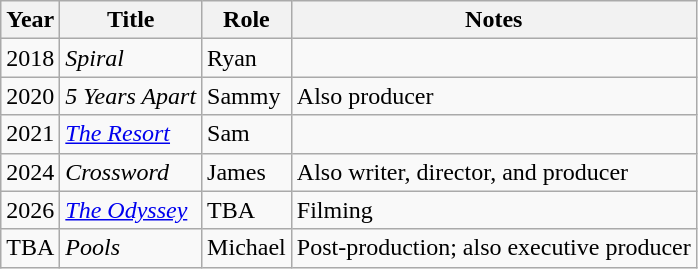<table class="wikitable sortable">
<tr>
<th>Year</th>
<th>Title</th>
<th>Role</th>
<th>Notes</th>
</tr>
<tr>
<td>2018</td>
<td><em>Spiral</em></td>
<td>Ryan</td>
<td></td>
</tr>
<tr>
<td>2020</td>
<td><em>5 Years Apart</em></td>
<td>Sammy</td>
<td>Also producer</td>
</tr>
<tr>
<td>2021</td>
<td><a href='#'><em>The Resort</em></a></td>
<td>Sam</td>
<td></td>
</tr>
<tr>
<td>2024</td>
<td><em>Crossword</em></td>
<td>James</td>
<td>Also writer, director, and producer</td>
</tr>
<tr>
<td>2026</td>
<td><em><a href='#'>The Odyssey</a></em></td>
<td>TBA</td>
<td>Filming</td>
</tr>
<tr>
<td>TBA</td>
<td><em>Pools</em></td>
<td>Michael</td>
<td>Post-production; also executive producer</td>
</tr>
</table>
